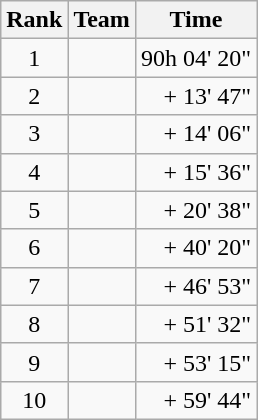<table class="wikitable">
<tr>
<th scope="col">Rank</th>
<th scope="col">Team</th>
<th scope="col">Time</th>
</tr>
<tr>
<td style="text-align:center;">1</td>
<td></td>
<td style="text-align:right;">90h 04' 20"</td>
</tr>
<tr>
<td style="text-align:center;">2</td>
<td></td>
<td style="text-align:right;">+ 13' 47"</td>
</tr>
<tr>
<td style="text-align:center;">3</td>
<td></td>
<td style="text-align:right;">+ 14' 06"</td>
</tr>
<tr>
<td style="text-align:center;">4</td>
<td></td>
<td style="text-align:right;">+ 15' 36"</td>
</tr>
<tr>
<td style="text-align:center;">5</td>
<td></td>
<td style="text-align:right;">+ 20' 38"</td>
</tr>
<tr>
<td style="text-align:center;">6</td>
<td></td>
<td style="text-align:right;">+ 40' 20"</td>
</tr>
<tr>
<td style="text-align:center;">7</td>
<td></td>
<td style="text-align:right;">+ 46' 53"</td>
</tr>
<tr>
<td style="text-align:center;">8</td>
<td></td>
<td style="text-align:right;">+ 51' 32"</td>
</tr>
<tr>
<td style="text-align:center;">9</td>
<td></td>
<td style="text-align:right;">+ 53' 15"</td>
</tr>
<tr>
<td style="text-align:center;">10</td>
<td></td>
<td style="text-align:right;">+ 59' 44"</td>
</tr>
</table>
